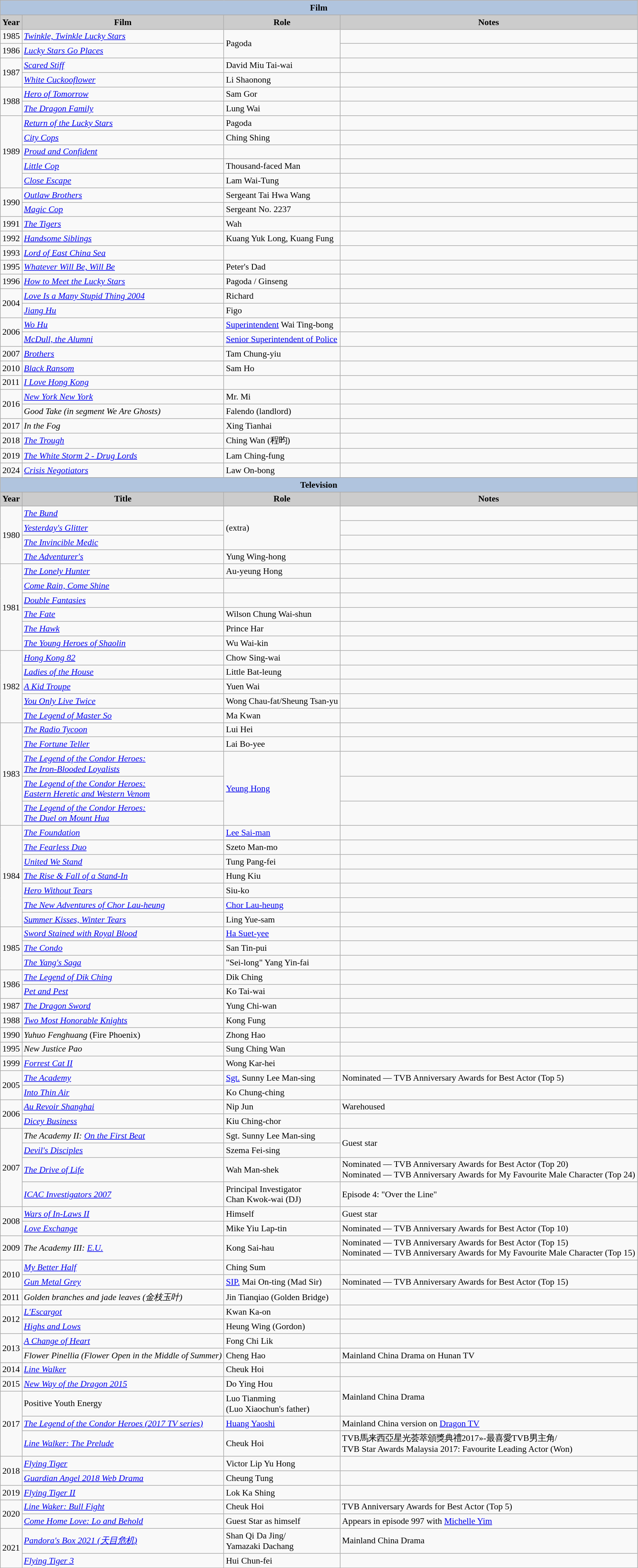<table class="wikitable" style="font-size:90%;">
<tr>
<th colspan=4 style="background:#B0C4DE;">Film</th>
</tr>
<tr align="center">
<th style="background: #CCCCCC;">Year</th>
<th style="background: #CCCCCC;">Film</th>
<th style="background: #CCCCCC;">Role</th>
<th style="background: #CCCCCC;">Notes</th>
</tr>
<tr>
<td>1985</td>
<td><em><a href='#'>Twinkle, Twinkle Lucky Stars</a></em></td>
<td rowspan="2">Pagoda</td>
<td></td>
</tr>
<tr>
<td>1986</td>
<td><em><a href='#'>Lucky Stars Go Places</a></em></td>
<td></td>
</tr>
<tr>
<td rowspan="2">1987</td>
<td><em><a href='#'>Scared Stiff</a></em></td>
<td>David Miu Tai-wai</td>
<td></td>
</tr>
<tr>
<td><em><a href='#'>White Cuckooflower</a></em></td>
<td>Li Shaonong</td>
<td></td>
</tr>
<tr>
<td rowspan="2">1988</td>
<td><em><a href='#'>Hero of Tomorrow</a></em></td>
<td>Sam Gor</td>
<td></td>
</tr>
<tr>
<td><em><a href='#'>The Dragon Family</a></em></td>
<td>Lung Wai</td>
<td></td>
</tr>
<tr>
<td rowspan="5">1989</td>
<td><em><a href='#'>Return of the Lucky Stars</a></em></td>
<td>Pagoda</td>
<td></td>
</tr>
<tr>
<td><em><a href='#'>City Cops</a></em></td>
<td>Ching Shing</td>
<td></td>
</tr>
<tr>
<td><em><a href='#'>Proud and Confident</a></em></td>
<td></td>
<td></td>
</tr>
<tr>
<td><em><a href='#'>Little Cop</a></em></td>
<td>Thousand-faced Man</td>
<td></td>
</tr>
<tr>
<td><em><a href='#'>Close Escape</a></em></td>
<td>Lam Wai-Tung</td>
<td></td>
</tr>
<tr>
<td rowspan="2">1990</td>
<td><em><a href='#'>Outlaw Brothers</a></em></td>
<td>Sergeant Tai Hwa Wang</td>
<td></td>
</tr>
<tr>
<td><em><a href='#'>Magic Cop</a></em></td>
<td>Sergeant No. 2237</td>
<td></td>
</tr>
<tr>
<td>1991</td>
<td><em><a href='#'>The Tigers</a></em></td>
<td>Wah</td>
<td></td>
</tr>
<tr>
<td>1992</td>
<td><em><a href='#'>Handsome Siblings</a></em></td>
<td>Kuang Yuk Long, Kuang Fung</td>
<td></td>
</tr>
<tr>
<td>1993</td>
<td><em><a href='#'>Lord of East China Sea</a></em></td>
<td></td>
<td></td>
</tr>
<tr>
<td>1995</td>
<td><em><a href='#'>Whatever Will Be, Will Be</a></em></td>
<td>Peter's Dad</td>
<td></td>
</tr>
<tr>
<td>1996</td>
<td><em><a href='#'>How to Meet the Lucky Stars</a></em></td>
<td>Pagoda / Ginseng</td>
<td></td>
</tr>
<tr>
<td rowspan="2">2004</td>
<td><em><a href='#'>Love Is a Many Stupid Thing 2004</a></em></td>
<td>Richard</td>
<td></td>
</tr>
<tr>
<td><em><a href='#'>Jiang Hu</a></em></td>
<td>Figo</td>
<td></td>
</tr>
<tr>
<td rowspan="2">2006</td>
<td><em><a href='#'>Wo Hu</a></em></td>
<td><a href='#'>Superintendent</a> Wai Ting-bong</td>
<td></td>
</tr>
<tr>
<td><em><a href='#'>McDull, the Alumni</a></em></td>
<td><a href='#'>Senior Superintendent of Police</a></td>
<td></td>
</tr>
<tr>
<td>2007</td>
<td><em><a href='#'>Brothers</a></em></td>
<td>Tam Chung-yiu</td>
<td></td>
</tr>
<tr>
<td>2010</td>
<td><em><a href='#'>Black Ransom</a></em></td>
<td>Sam Ho</td>
<td></td>
</tr>
<tr>
<td>2011</td>
<td><em><a href='#'>I Love Hong Kong</a></em></td>
<td></td>
<td></td>
</tr>
<tr>
<td rowspan="2">2016</td>
<td><em><a href='#'>New York New York</a></em></td>
<td>Mr. Mi</td>
<td></td>
</tr>
<tr>
<td><em>Good Take (in segment We Are Ghosts)</em></td>
<td>Falendo (landlord)</td>
<td></td>
</tr>
<tr>
<td>2017</td>
<td><em>In the Fog</em></td>
<td>Xing Tianhai</td>
<td></td>
</tr>
<tr>
<td>2018</td>
<td><em><a href='#'>The Trough</a></em></td>
<td>Ching Wan (程昀)</td>
<td></td>
</tr>
<tr>
<td>2019</td>
<td><em><a href='#'>The White Storm 2 - Drug Lords</a></em></td>
<td>Lam Ching-fung</td>
<td></td>
</tr>
<tr>
<td>2024</td>
<td><em><a href='#'>Crisis Negotiators</a></em></td>
<td>Law On-bong</td>
<td></td>
</tr>
<tr align="center">
<th colspan=4 style="background:#B0C4DE;">Television</th>
</tr>
<tr align="center">
<th style="background: #CCCCCC;">Year</th>
<th style="background: #CCCCCC;">Title</th>
<th style="background: #CCCCCC;">Role</th>
<th style="background: #CCCCCC;">Notes</th>
</tr>
<tr>
<td rowspan="4">1980</td>
<td><em><a href='#'>The Bund</a></em></td>
<td rowspan="3">(extra)</td>
<td></td>
</tr>
<tr>
<td><em><a href='#'>Yesterday's Glitter</a></em></td>
<td></td>
</tr>
<tr>
<td><em><a href='#'>The Invincible Medic</a></em></td>
<td></td>
</tr>
<tr>
<td><em><a href='#'>The Adventurer's</a></em></td>
<td>Yung Wing-hong</td>
<td></td>
</tr>
<tr>
<td rowspan="6">1981</td>
<td><em><a href='#'>The Lonely Hunter</a></em></td>
<td>Au-yeung Hong</td>
<td></td>
</tr>
<tr>
<td><em><a href='#'>Come Rain, Come Shine</a></em></td>
<td></td>
<td></td>
</tr>
<tr>
<td><em><a href='#'>Double Fantasies</a></em></td>
<td></td>
<td></td>
</tr>
<tr>
<td><em><a href='#'>The Fate</a></em></td>
<td>Wilson Chung Wai-shun</td>
<td></td>
</tr>
<tr>
<td><em><a href='#'>The Hawk</a></em></td>
<td>Prince Har</td>
<td></td>
</tr>
<tr>
<td><em><a href='#'>The Young Heroes of Shaolin</a></em></td>
<td>Wu Wai-kin</td>
<td></td>
</tr>
<tr>
<td rowspan="5">1982</td>
<td><em><a href='#'>Hong Kong 82</a></em></td>
<td>Chow Sing-wai</td>
<td></td>
</tr>
<tr>
<td><em><a href='#'>Ladies of the House</a></em></td>
<td>Little Bat-leung</td>
<td></td>
</tr>
<tr>
<td><em><a href='#'>A Kid Troupe</a></em></td>
<td>Yuen Wai</td>
<td></td>
</tr>
<tr>
<td><em><a href='#'>You Only Live Twice</a></em></td>
<td>Wong Chau-fat/Sheung Tsan-yu</td>
<td></td>
</tr>
<tr>
<td><em><a href='#'>The Legend of Master So</a></em></td>
<td>Ma Kwan</td>
<td></td>
</tr>
<tr>
<td rowspan="5">1983</td>
<td><em><a href='#'>The Radio Tycoon</a></em></td>
<td>Lui Hei</td>
<td></td>
</tr>
<tr>
<td><em><a href='#'>The Fortune Teller</a></em></td>
<td>Lai Bo-yee</td>
<td></td>
</tr>
<tr>
<td><em><a href='#'>The Legend of the Condor Heroes:<br>The Iron-Blooded Loyalists</a></em></td>
<td rowspan="3"><a href='#'>Yeung Hong</a></td>
<td></td>
</tr>
<tr>
<td><em><a href='#'>The Legend of the Condor Heroes:<br>Eastern Heretic and Western Venom</a></em></td>
<td></td>
</tr>
<tr>
<td><em><a href='#'>The Legend of the Condor Heroes:<br>The Duel on Mount Hua</a></em></td>
<td></td>
</tr>
<tr>
<td rowspan="7">1984</td>
<td><em><a href='#'>The Foundation</a></em></td>
<td><a href='#'>Lee Sai-man</a></td>
<td></td>
</tr>
<tr>
<td><em><a href='#'>The Fearless Duo</a></em></td>
<td>Szeto Man-mo</td>
<td></td>
</tr>
<tr>
<td><em><a href='#'>United We Stand</a></em></td>
<td>Tung Pang-fei</td>
<td></td>
</tr>
<tr>
<td><em><a href='#'>The Rise & Fall of a Stand-In</a></em></td>
<td>Hung Kiu</td>
<td></td>
</tr>
<tr>
<td><em><a href='#'>Hero Without Tears</a></em></td>
<td>Siu-ko</td>
<td></td>
</tr>
<tr>
<td><em><a href='#'>The New Adventures of Chor Lau-heung</a></em></td>
<td><a href='#'>Chor Lau-heung</a></td>
<td></td>
</tr>
<tr>
<td><em><a href='#'>Summer Kisses, Winter Tears</a></em></td>
<td>Ling Yue-sam</td>
<td></td>
</tr>
<tr>
<td rowspan="3">1985</td>
<td><em><a href='#'>Sword Stained with Royal Blood</a></em></td>
<td><a href='#'>Ha Suet-yee</a></td>
<td></td>
</tr>
<tr>
<td><em><a href='#'>The Condo</a></em></td>
<td>San Tin-pui</td>
<td></td>
</tr>
<tr>
<td><em><a href='#'>The Yang's Saga</a></em></td>
<td>"Sei-long" Yang Yin-fai</td>
<td></td>
</tr>
<tr>
<td rowspan="2">1986</td>
<td><em><a href='#'>The Legend of Dik Ching</a></em></td>
<td>Dik Ching</td>
<td></td>
</tr>
<tr>
<td><em><a href='#'>Pet and Pest</a></em></td>
<td>Ko Tai-wai</td>
<td></td>
</tr>
<tr>
<td>1987</td>
<td><em><a href='#'>The Dragon Sword</a></em></td>
<td>Yung Chi-wan</td>
<td></td>
</tr>
<tr>
<td>1988</td>
<td><em><a href='#'>Two Most Honorable Knights</a></em></td>
<td>Kong Fung</td>
<td></td>
</tr>
<tr>
<td>1990</td>
<td><em>Yuhuo Fenghuang</em> (Fire Phoenix)</td>
<td>Zhong Hao</td>
<td></td>
</tr>
<tr>
<td>1995</td>
<td><em>New Justice Pao</em></td>
<td>Sung Ching Wan</td>
<td></td>
</tr>
<tr>
<td>1999</td>
<td><em><a href='#'>Forrest Cat II</a></em></td>
<td>Wong Kar-hei</td>
<td></td>
</tr>
<tr>
<td rowspan="2">2005</td>
<td><em><a href='#'>The Academy</a></em></td>
<td><a href='#'>Sgt.</a> Sunny Lee Man-sing</td>
<td>Nominated — TVB Anniversary Awards for Best Actor (Top 5)</td>
</tr>
<tr>
<td><em><a href='#'>Into Thin Air</a></em></td>
<td>Ko Chung-ching</td>
<td></td>
</tr>
<tr>
<td rowspan="2">2006</td>
<td><em><a href='#'>Au Revoir Shanghai</a></em></td>
<td>Nip Jun</td>
<td>Warehoused</td>
</tr>
<tr>
<td><em><a href='#'>Dicey Business</a></em></td>
<td>Kiu Ching-chor</td>
<td></td>
</tr>
<tr>
<td rowspan="4">2007</td>
<td><em>The Academy II: <a href='#'>On the First Beat</a></em></td>
<td>Sgt. Sunny Lee Man-sing</td>
<td rowspan="2">Guest star</td>
</tr>
<tr>
<td><em><a href='#'>Devil's Disciples</a></em></td>
<td>Szema Fei-sing</td>
</tr>
<tr>
<td><em><a href='#'>The Drive of Life</a></em></td>
<td>Wah Man-shek</td>
<td>Nominated — TVB Anniversary Awards for Best Actor (Top 20)<br>Nominated — TVB Anniversary Awards for My Favourite Male Character (Top 24)</td>
</tr>
<tr>
<td><em><a href='#'>ICAC Investigators 2007</a></em></td>
<td>Principal Investigator<br>Chan Kwok-wai (DJ)</td>
<td>Episode 4: "Over the Line"</td>
</tr>
<tr>
<td rowspan="2">2008</td>
<td><em><a href='#'>Wars of In-Laws II</a></em></td>
<td>Himself</td>
<td>Guest star</td>
</tr>
<tr>
<td><em><a href='#'>Love Exchange</a></em></td>
<td>Mike Yiu Lap-tin</td>
<td>Nominated — TVB Anniversary Awards for Best Actor (Top 10)</td>
</tr>
<tr>
<td>2009</td>
<td><em>The Academy III: <a href='#'>E.U.</a></em></td>
<td>Kong Sai-hau</td>
<td>Nominated — TVB Anniversary Awards for Best Actor (Top 15)<br>Nominated — TVB Anniversary Awards for My Favourite Male Character (Top 15)</td>
</tr>
<tr>
<td rowspan="2">2010</td>
<td><em><a href='#'>My Better Half</a></em></td>
<td>Ching Sum</td>
<td></td>
</tr>
<tr>
<td><em><a href='#'>Gun Metal Grey</a></em></td>
<td><a href='#'>SIP.</a> Mai On-ting (Mad Sir)</td>
<td>Nominated — TVB Anniversary Awards for Best Actor (Top 15)</td>
</tr>
<tr>
<td>2011</td>
<td><em>Golden branches and jade leaves (金枝玉叶)</em></td>
<td>Jin Tianqiao (Golden Bridge)</td>
<td></td>
</tr>
<tr>
<td rowspan=2>2012</td>
<td><em><a href='#'>L'Escargot</a></em></td>
<td>Kwan Ka-on</td>
<td></td>
</tr>
<tr>
<td><em><a href='#'>Highs and Lows</a></em></td>
<td>Heung Wing (Gordon)</td>
<td></td>
</tr>
<tr>
<td rowspan=2>2013</td>
<td><em><a href='#'>A Change of Heart</a></em></td>
<td>Fong Chi Lik</td>
<td></td>
</tr>
<tr>
<td><em>Flower Pinellia (Flower Open in the Middle of Summer)</em></td>
<td>Cheng Hao</td>
<td>Mainland China Drama on Hunan TV</td>
</tr>
<tr>
<td>2014</td>
<td><em><a href='#'>Line Walker</a></em></td>
<td>Cheuk Hoi</td>
<td></td>
</tr>
<tr>
<td>2015</td>
<td><em><a href='#'>New Way of the Dragon 2015</a></em></td>
<td>Do Ying Hou</td>
<td rowspan="2">Mainland China Drama</td>
</tr>
<tr>
<td rowspan="3">2017</td>
<td>Positive Youth Energy</td>
<td>Luo Tianming<br>(Luo Xiaochun's father)</td>
</tr>
<tr>
<td><em><a href='#'>The Legend of the Condor Heroes (2017 TV series)</a></em></td>
<td><a href='#'>Huang Yaoshi</a></td>
<td>Mainland China version on <a href='#'>Dragon TV</a></td>
</tr>
<tr>
<td><em><a href='#'>Line Walker: The Prelude</a></em></td>
<td>Cheuk Hoi</td>
<td>TVB馬来西亞星光荟萃頒獎典禮2017»-最喜愛TVB男主角/<br>TVB Star Awards Malaysia 2017: Favourite Leading Actor (Won)</td>
</tr>
<tr>
<td rowspan=2>2018</td>
<td><em><a href='#'>Flying Tiger</a></em></td>
<td>Victor Lip Yu Hong</td>
<td></td>
</tr>
<tr>
<td><em><a href='#'>Guardian Angel 2018 Web Drama</a></em></td>
<td>Cheung Tung</td>
<td></td>
</tr>
<tr>
<td>2019</td>
<td><em><a href='#'>Flying Tiger II</a></em></td>
<td>Lok Ka Shing</td>
<td></td>
</tr>
<tr>
<td rowspan=2>2020</td>
<td><em><a href='#'>Line Waker: Bull Fight</a></em></td>
<td>Cheuk Hoi</td>
<td>TVB Anniversary Awards for Best Actor (Top 5)</td>
</tr>
<tr>
<td><em><a href='#'>Come Home Love: Lo and Behold</a></em></td>
<td>Guest Star as himself</td>
<td>Appears in episode 997 with <a href='#'>Michelle Yim</a></td>
</tr>
<tr>
<td rowspan="2">2021</td>
<td><em><a href='#'>Pandora's Box 2021 (天目危机)</a></em></td>
<td>Shan Qi Da Jing/<br>Yamazaki Dachang</td>
<td>Mainland China Drama</td>
</tr>
<tr>
<td><em><a href='#'>Flying Tiger 3</a></em></td>
<td>Hui Chun-fei</td>
<td></td>
</tr>
</table>
